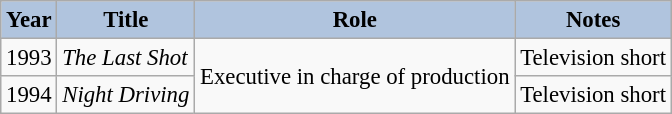<table class="wikitable" style="font-size:95%;">
<tr>
<th style="background:#B0C4DE;">Year</th>
<th style="background:#B0C4DE;">Title</th>
<th style="background:#B0C4DE;">Role</th>
<th style="background:#B0C4DE;">Notes</th>
</tr>
<tr>
<td>1993</td>
<td><em>The Last Shot</em></td>
<td rowspan=2>Executive in charge of production</td>
<td>Television short</td>
</tr>
<tr>
<td>1994</td>
<td><em>Night Driving</em></td>
<td>Television short</td>
</tr>
</table>
